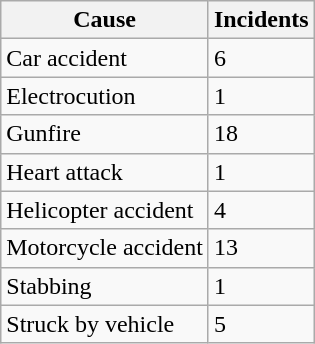<table class="wikitable sortable" border=" 1px #aaa solid" style="margin: 1em 1em 1em 0; background: #f9f9f9; border-collapse: collapse">
<tr>
<th>Cause</th>
<th>Incidents</th>
</tr>
<tr>
<td>Car accident</td>
<td>6</td>
</tr>
<tr>
<td>Electrocution</td>
<td>1</td>
</tr>
<tr>
<td>Gunfire</td>
<td>18</td>
</tr>
<tr>
<td>Heart attack</td>
<td>1</td>
</tr>
<tr>
<td>Helicopter accident</td>
<td>4</td>
</tr>
<tr>
<td>Motorcycle accident</td>
<td>13</td>
</tr>
<tr>
<td>Stabbing</td>
<td>1</td>
</tr>
<tr>
<td>Struck by vehicle</td>
<td>5</td>
</tr>
</table>
